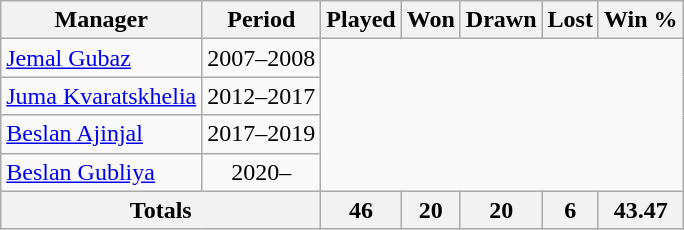<table class="wikitable sortable" style="text-align:center;">
<tr>
<th>Manager</th>
<th>Period</th>
<th>Played</th>
<th>Won</th>
<th>Drawn</th>
<th>Lost</th>
<th>Win %</th>
</tr>
<tr>
<td style="text-align: left;"> <a href='#'>Jemal Gubaz</a></td>
<td>2007–2008<br></td>
</tr>
<tr>
<td style="text-align: left;"> <a href='#'>Juma Kvaratskhelia</a></td>
<td>2012–2017<br></td>
</tr>
<tr>
<td style="text-align: left;"> <a href='#'>Beslan Ajinjal</a></td>
<td>2017–2019<br></td>
</tr>
<tr>
<td style="text-align: left;"> <a href='#'>Beslan Gubliya</a></td>
<td>2020–<br></td>
</tr>
<tr>
<th colspan="2">Totals</th>
<th>46</th>
<th>20</th>
<th>20</th>
<th>6</th>
<th>43.47</th>
</tr>
</table>
